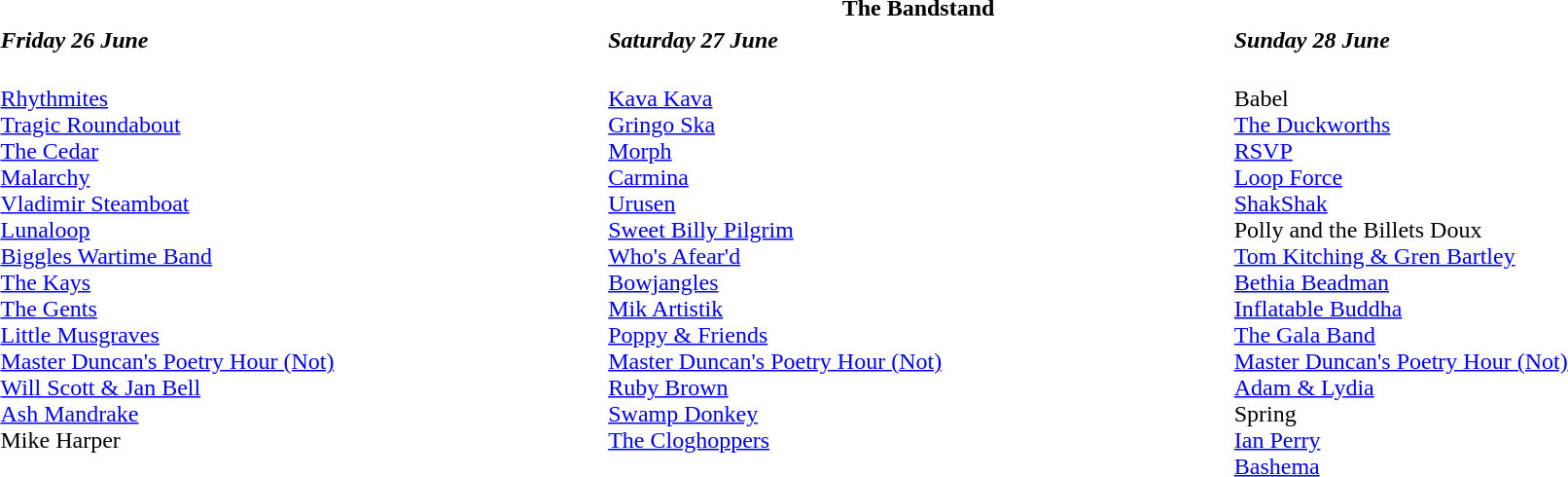<table class="collapsible collapsed" style="width:100%;">
<tr>
<th colspan=3>The Bandstand</th>
</tr>
<tr>
<td style="width:33%;"><strong><em>Friday 26 June</em></strong></td>
<td style="width:34%;"><strong><em>Saturday 27 June</em></strong></td>
<td style="width:33%;"><strong><em>Sunday 28 June</em></strong></td>
</tr>
<tr valign="top">
<td><br><a href='#'>Rhythmites</a><br>
<a href='#'>Tragic Roundabout</a><br>
<a href='#'>The Cedar</a><br>
<a href='#'>Malarchy</a><br>
<a href='#'>Vladimir Steamboat</a><br>
<a href='#'>Lunaloop</a><br>
<a href='#'>Biggles Wartime Band</a><br>
<a href='#'>The Kays</a><br>
<a href='#'>The Gents</a><br>
<a href='#'>Little Musgraves</a><br>
<a href='#'>Master Duncan's Poetry Hour (Not)</a><br>
<a href='#'>Will Scott & Jan Bell</a><br>
<a href='#'>Ash Mandrake</a><br>
Mike Harper<br></td>
<td><br><a href='#'>Kava Kava</a><br>
<a href='#'>Gringo Ska</a><br>
<a href='#'>Morph</a><br>
<a href='#'>Carmina</a><br>
<a href='#'>Urusen</a><br>
<a href='#'>Sweet Billy Pilgrim</a><br>
<a href='#'>Who's Afear'd</a><br>
<a href='#'>Bowjangles</a><br>
<a href='#'>Mik Artistik</a><br>
<a href='#'>Poppy & Friends</a><br>
<a href='#'>Master Duncan's Poetry Hour (Not)</a><br>
<a href='#'>Ruby Brown</a><br>
<a href='#'>Swamp Donkey</a><br>
<a href='#'>The Cloghoppers</a><br></td>
<td><br>Babel<br>
<a href='#'>The Duckworths</a><br>
<a href='#'>RSVP</a><br>
<a href='#'>Loop Force</a><br>
<a href='#'>ShakShak</a><br>
Polly and the Billets Doux<br>
<a href='#'>Tom Kitching & Gren Bartley</a><br>
<a href='#'>Bethia Beadman</a><br>
<a href='#'>Inflatable Buddha</a><br>
<a href='#'>The Gala Band</a><br>
<a href='#'>Master Duncan's Poetry Hour (Not)</a><br>
<a href='#'>Adam & Lydia</a><br>
Spring<br>
<a href='#'>Ian Perry</a><br>
<a href='#'>Bashema</a><br></td>
</tr>
</table>
